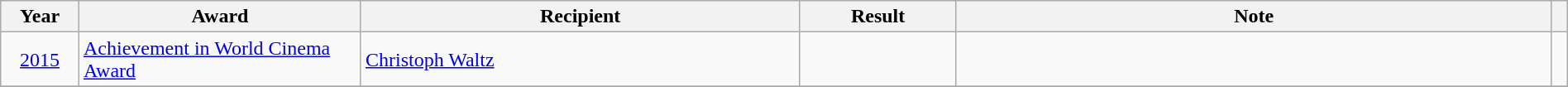<table class="wikitable plainrowheaders" width="100%">
<tr>
<th width="5%">Year<br></th>
<th width="18%">Award</th>
<th width="28%">Recipient</th>
<th width="10%">Result</th>
<th width="38%">Note</th>
<th></th>
</tr>
<tr>
<td align="center"><a href='#'>2015</a><br></td>
<td><a href='#'>Achievement in World Cinema Award</a></td>
<td><a href='#'>Christoph Waltz</a></td>
<td></td>
<td></td>
<td></td>
</tr>
<tr>
</tr>
</table>
